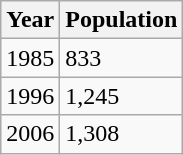<table class="wikitable">
<tr>
<th>Year</th>
<th>Population</th>
</tr>
<tr>
<td>1985</td>
<td>833</td>
</tr>
<tr>
<td>1996</td>
<td>1,245</td>
</tr>
<tr>
<td>2006</td>
<td>1,308</td>
</tr>
</table>
